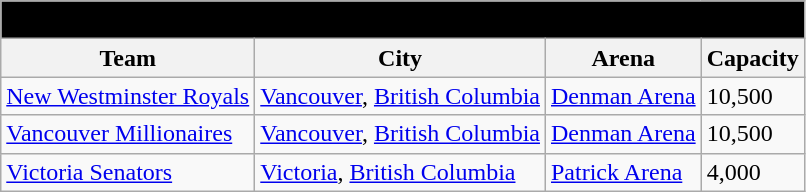<table class="wikitable" style="width:auto">
<tr>
<td bgcolor="#000000" align="center" colspan="6"><strong><span>1912 Pacific Coast Hockey Association</span></strong></td>
</tr>
<tr>
<th>Team</th>
<th>City</th>
<th>Arena</th>
<th>Capacity</th>
</tr>
<tr>
<td><a href='#'>New Westminster Royals</a></td>
<td><a href='#'>Vancouver</a>, <a href='#'>British Columbia</a></td>
<td><a href='#'>Denman Arena</a></td>
<td>10,500</td>
</tr>
<tr>
<td><a href='#'>Vancouver Millionaires</a></td>
<td><a href='#'>Vancouver</a>, <a href='#'>British Columbia</a></td>
<td><a href='#'>Denman Arena</a></td>
<td>10,500</td>
</tr>
<tr>
<td><a href='#'>Victoria Senators</a></td>
<td><a href='#'>Victoria</a>, <a href='#'>British Columbia</a></td>
<td><a href='#'>Patrick Arena</a></td>
<td>4,000</td>
</tr>
</table>
